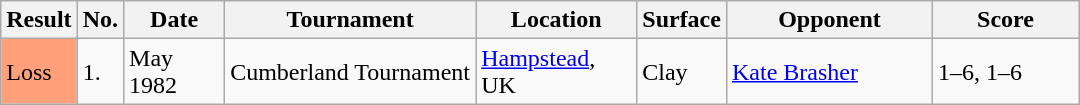<table class="sortable wikitable">
<tr>
<th>Result</th>
<th style="width:20px">No.</th>
<th style="width:60px">Date</th>
<th style="width:160px">Tournament</th>
<th style="width:100px">Location</th>
<th style="width:50px">Surface</th>
<th style="width:130px">Opponent</th>
<th style="width:90px" class="unsortable">Score</th>
</tr>
<tr>
<td style="background:#ffa07a;">Loss</td>
<td>1.</td>
<td>May 1982</td>
<td>Cumberland Tournament</td>
<td><a href='#'>Hampstead</a>, UK</td>
<td>Clay</td>
<td> <a href='#'>Kate Brasher</a></td>
<td>1–6, 1–6</td>
</tr>
</table>
